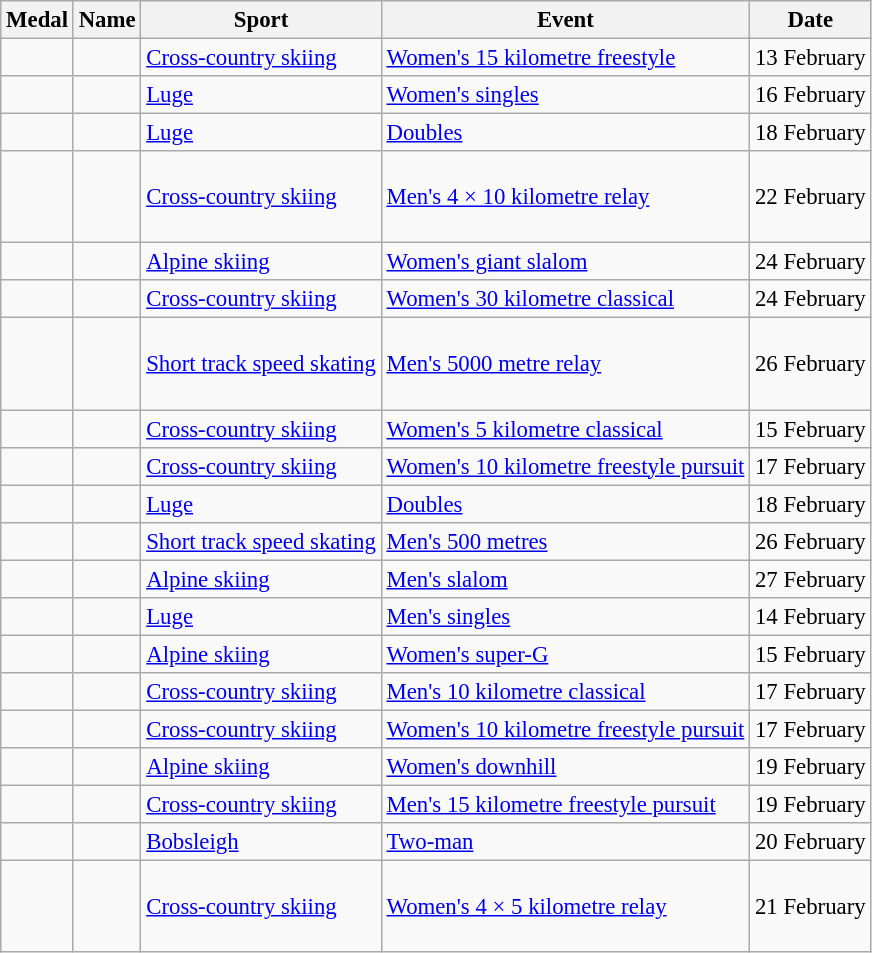<table class="wikitable sortable" style="font-size:95%">
<tr>
<th>Medal</th>
<th>Name</th>
<th>Sport</th>
<th>Event</th>
<th>Date</th>
</tr>
<tr>
<td></td>
<td></td>
<td><a href='#'>Cross-country skiing</a></td>
<td><a href='#'>Women's 15 kilometre freestyle</a></td>
<td>13 February</td>
</tr>
<tr>
<td></td>
<td></td>
<td><a href='#'>Luge</a></td>
<td><a href='#'>Women's singles</a></td>
<td>16 February</td>
</tr>
<tr>
<td></td>
<td> <br> </td>
<td><a href='#'>Luge</a></td>
<td><a href='#'>Doubles</a></td>
<td>18 February</td>
</tr>
<tr>
<td></td>
<td> <br>  <br>  <br> </td>
<td><a href='#'>Cross-country skiing</a></td>
<td><a href='#'>Men's 4 × 10 kilometre relay</a></td>
<td>22 February</td>
</tr>
<tr>
<td></td>
<td></td>
<td><a href='#'>Alpine skiing</a></td>
<td><a href='#'>Women's giant slalom</a></td>
<td>24 February</td>
</tr>
<tr>
<td></td>
<td></td>
<td><a href='#'>Cross-country skiing</a></td>
<td><a href='#'>Women's 30 kilometre classical</a></td>
<td>24 February</td>
</tr>
<tr>
<td></td>
<td> <br>  <br>  <br> </td>
<td><a href='#'>Short track speed skating</a></td>
<td><a href='#'>Men's 5000 metre relay</a></td>
<td>26 February</td>
</tr>
<tr>
<td></td>
<td></td>
<td><a href='#'>Cross-country skiing</a></td>
<td><a href='#'>Women's 5 kilometre classical</a></td>
<td>15 February</td>
</tr>
<tr>
<td></td>
<td></td>
<td><a href='#'>Cross-country skiing</a></td>
<td><a href='#'>Women's 10 kilometre freestyle pursuit</a></td>
<td>17 February</td>
</tr>
<tr>
<td></td>
<td> <br> </td>
<td><a href='#'>Luge</a></td>
<td><a href='#'>Doubles</a></td>
<td>18 February</td>
</tr>
<tr>
<td></td>
<td></td>
<td><a href='#'>Short track speed skating</a></td>
<td><a href='#'>Men's 500 metres</a></td>
<td>26 February</td>
</tr>
<tr>
<td></td>
<td></td>
<td><a href='#'>Alpine skiing</a></td>
<td><a href='#'>Men's slalom</a></td>
<td>27 February</td>
</tr>
<tr>
<td></td>
<td></td>
<td><a href='#'>Luge</a></td>
<td><a href='#'>Men's singles</a></td>
<td>14 February</td>
</tr>
<tr>
<td></td>
<td></td>
<td><a href='#'>Alpine skiing</a></td>
<td><a href='#'>Women's super-G</a></td>
<td>15 February</td>
</tr>
<tr>
<td></td>
<td></td>
<td><a href='#'>Cross-country skiing</a></td>
<td><a href='#'>Men's 10 kilometre classical</a></td>
<td>17 February</td>
</tr>
<tr>
<td></td>
<td></td>
<td><a href='#'>Cross-country skiing</a></td>
<td><a href='#'>Women's 10 kilometre freestyle pursuit</a></td>
<td>17 February</td>
</tr>
<tr>
<td></td>
<td></td>
<td><a href='#'>Alpine skiing</a></td>
<td><a href='#'>Women's downhill</a></td>
<td>19 February</td>
</tr>
<tr>
<td></td>
<td></td>
<td><a href='#'>Cross-country skiing</a></td>
<td><a href='#'>Men's 15 kilometre freestyle pursuit</a></td>
<td>19 February</td>
</tr>
<tr>
<td></td>
<td> <br> </td>
<td><a href='#'>Bobsleigh</a></td>
<td><a href='#'>Two-man</a></td>
<td>20 February</td>
</tr>
<tr>
<td></td>
<td> <br>  <br>  <br> </td>
<td><a href='#'>Cross-country skiing</a></td>
<td><a href='#'>Women's 4 × 5 kilometre relay</a></td>
<td>21 February</td>
</tr>
</table>
